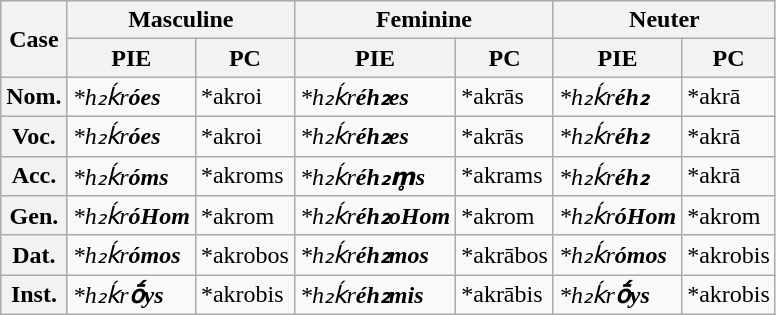<table class="wikitable">
<tr>
<th rowspan="2">Case</th>
<th colspan="2">Masculine</th>
<th colspan="2">Feminine</th>
<th colspan="2">Neuter</th>
</tr>
<tr>
<th>PIE</th>
<th>PC</th>
<th>PIE</th>
<th>PC</th>
<th>PIE</th>
<th>PC</th>
</tr>
<tr>
<th>Nom.</th>
<td><em>*h₂ḱr<strong>óes<strong><em></td>
<td></em>*akr</strong>oi</em></strong></td>
<td><em>*h₂ḱr<strong>éh₂es<strong><em></td>
<td></em>*akr</strong>ās</em></strong></td>
<td><em>*h₂ḱr<strong>éh₂<strong><em></td>
<td></em>*akr</strong>ā</em></strong></td>
</tr>
<tr>
<th>Voc.</th>
<td><em>*h₂ḱr<strong>óes<strong><em></td>
<td></em>*akr</strong>oi</em></strong></td>
<td><em>*h₂ḱr<strong>éh₂es<strong><em></td>
<td></em>*akr</strong>ās</em></strong></td>
<td><em>*h₂ḱr<strong>éh₂<strong><em></td>
<td></em>*akr</strong>ā</em></strong></td>
</tr>
<tr>
<th>Acc.</th>
<td><em>*h₂ḱr<strong>óms<strong><em></td>
<td></em>*akr</strong>oms</em></strong></td>
<td><em>*h₂ḱr<strong>éh₂m̥s<strong><em></td>
<td></em>*akr</strong>ams</em></strong></td>
<td><em>*h₂ḱr<strong>éh₂<strong><em></td>
<td></em>*akr</strong>ā</em></strong></td>
</tr>
<tr>
<th>Gen.</th>
<td><em>*h₂ḱr<strong>óHom<strong><em></td>
<td></em>*akr</strong>om</em></strong></td>
<td><em>*h₂ḱr<strong>éh₂oHom<strong><em></td>
<td></em>*akr</strong>om</em></strong></td>
<td><em>*h₂ḱr<strong>óHom<strong><em></td>
<td></em>*akr</strong>om</em></strong></td>
</tr>
<tr>
<th>Dat.</th>
<td><em>*h₂ḱr<strong>ómos<strong><em></td>
<td></em>*akr</strong>obos</em></strong></td>
<td><em>*h₂ḱr<strong>éh₂mos<strong><em></td>
<td></em>*akr</strong>ābos</em></strong></td>
<td><em>*h₂ḱr<strong>ómos<strong><em></td>
<td></em>*akr</strong>obis</em></strong></td>
</tr>
<tr>
<th>Inst.</th>
<td><em>*h₂ḱr<strong>ṓys<strong><em></td>
<td></em>*akr</strong>obis</em></strong></td>
<td><em>*h₂ḱr<strong>éh₂mis<strong><em></td>
<td></em>*akr</strong>ābis</em></strong></td>
<td><em>*h₂ḱr<strong>ṓys<strong><em></td>
<td></em>*akr</strong>obis</em></strong></td>
</tr>
</table>
